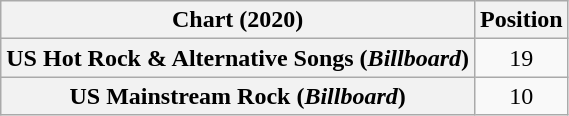<table class="wikitable sortable plainrowheaders" style="text-align:center">
<tr>
<th scope="col">Chart (2020)</th>
<th scope="col">Position</th>
</tr>
<tr>
<th scope="row">US Hot Rock & Alternative Songs (<em>Billboard</em>)</th>
<td>19</td>
</tr>
<tr>
<th scope="row">US Mainstream Rock (<em>Billboard</em>)</th>
<td>10</td>
</tr>
</table>
